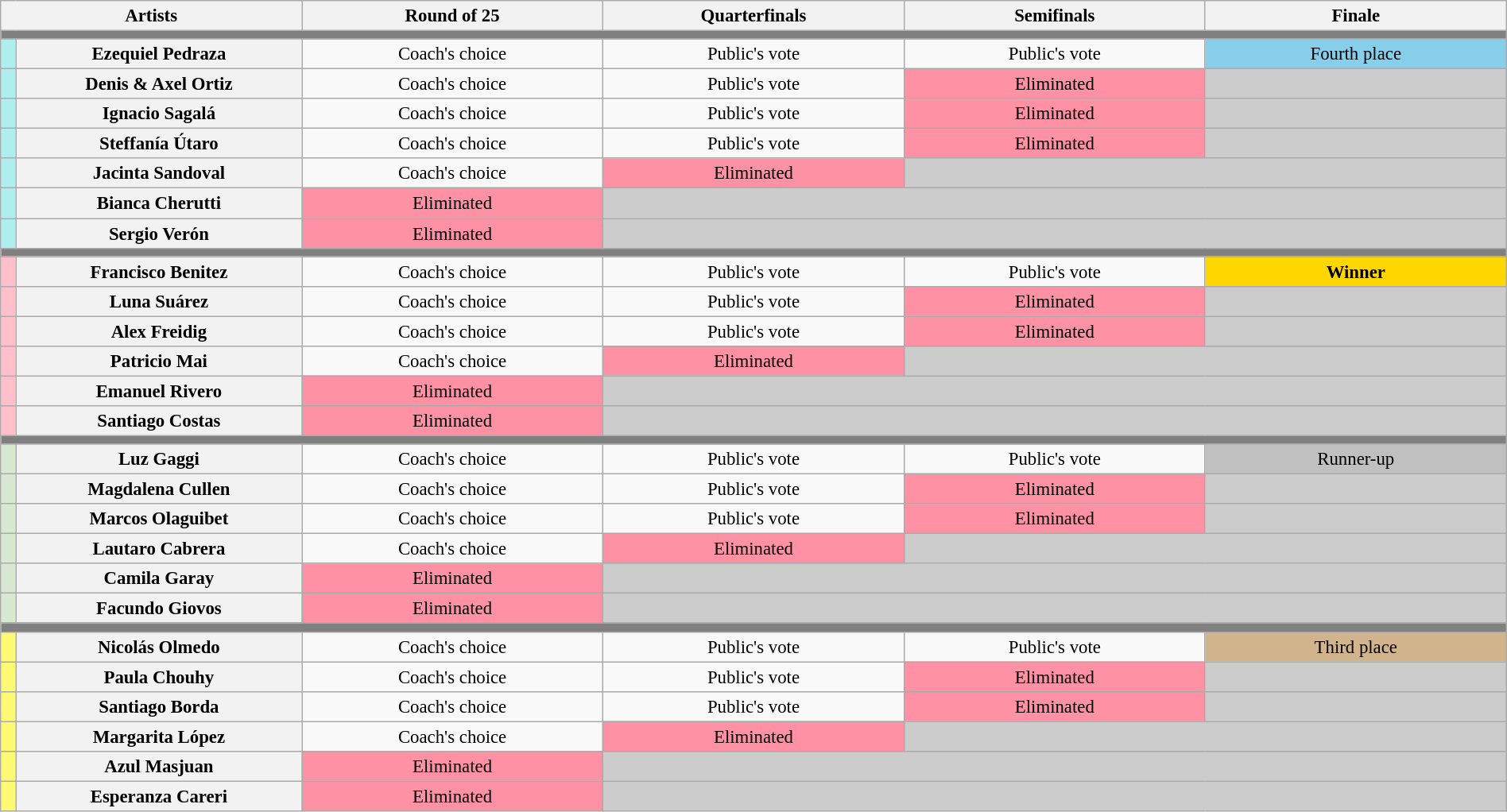<table class="wikitable" style="text-align:center; font-size:95%; width:100%">
<tr>
<th colspan="2" width="17%">Artists</th>
<th style="width:17%">Round of 25</th>
<th style="width:17%">Quarterfinals</th>
<th style="width:17%">Semifinals</th>
<th style="width:17%">Finale</th>
</tr>
<tr>
<th colspan="9" style="background:gray"></th>
</tr>
<tr>
<th style="background:#afeeee"></th>
<th>Ezequiel Pedraza</th>
<td>Coach's choice</td>
<td>Public's vote</td>
<td>Public's vote</td>
<td style="background:skyblue">Fourth place</td>
</tr>
<tr>
<th style="background:#afeeee"></th>
<th>Denis & Axel Ortiz</th>
<td>Coach's choice</td>
<td>Public's vote</td>
<td style="background:#FF91A4">Eliminated</td>
<td style="background:#ccc"></td>
</tr>
<tr>
<th style="background:#afeeee"></th>
<th>Ignacio Sagalá</th>
<td>Coach's choice</td>
<td>Public's vote</td>
<td style="background:#FF91A4">Eliminated</td>
<td style="background:#ccc"></td>
</tr>
<tr>
<th style="background:#afeeee"></th>
<th>Steffanía Útaro</th>
<td>Coach's choice</td>
<td>Public's vote</td>
<td style="background:#FF91A4">Eliminated</td>
<td style="background:#ccc"></td>
</tr>
<tr>
<th style="background:#afeeee"></th>
<th>Jacinta Sandoval</th>
<td>Coach's choice</td>
<td style="background:#FF91A4">Eliminated</td>
<td style="background:#ccc" colspan="2"></td>
</tr>
<tr>
<th style="background:#afeeee"></th>
<th>Bianca Cherutti</th>
<td style="background:#FF91A4">Eliminated</td>
<td style="background:#ccc" colspan="3"></td>
</tr>
<tr>
<th style="background:#afeeee"></th>
<th>Sergio Verón</th>
<td style="background:#FF91A4">Eliminated</td>
<td style="background:#ccc" colspan="3"></td>
</tr>
<tr>
<th colspan="9" style="background:gray"></th>
</tr>
<tr>
<th style="background:pink"></th>
<th>Francisco Benitez</th>
<td>Coach's choice</td>
<td>Public's vote</td>
<td>Public's vote</td>
<td style="background:gold"><strong>Winner</strong></td>
</tr>
<tr>
<th style="background:pink"></th>
<th>Luna Suárez</th>
<td>Coach's choice</td>
<td>Public's vote</td>
<td style="background:#FF91A4">Eliminated</td>
<td style="background:#ccc"></td>
</tr>
<tr>
<th style="background:pink"></th>
<th>Alex Freidig</th>
<td>Coach's choice</td>
<td>Public's vote</td>
<td style="background:#FF91A4">Eliminated</td>
<td style="background:#ccc"></td>
</tr>
<tr>
<th style="background:pink"></th>
<th>Patricio Mai</th>
<td>Coach's choice</td>
<td style="background:#FF91A4">Eliminated</td>
<td style="background:#ccc" colspan="2"></td>
</tr>
<tr>
<th style="background:pink"></th>
<th>Emanuel Rivero</th>
<td style="background:#FF91A4">Eliminated</td>
<td style="background:#ccc" colspan="3"></td>
</tr>
<tr>
<th style="background:pink"></th>
<th>Santiago Costas</th>
<td style="background:#FF91A4">Eliminated</td>
<td style="background:#ccc" colspan="3"></td>
</tr>
<tr>
<th colspan="9" style="background:gray"></th>
</tr>
<tr>
<th style="background:#d7ead1"></th>
<th>Luz Gaggi</th>
<td>Coach's choice</td>
<td>Public's vote</td>
<td>Public's vote</td>
<td style="background:silver">Runner-up</td>
</tr>
<tr>
<th style="background:#d7ead1"></th>
<th>Magdalena Cullen</th>
<td>Coach's choice</td>
<td>Public's vote</td>
<td style="background:#FF91A4">Eliminated</td>
<td style="background:#ccc"></td>
</tr>
<tr>
<th style="background:#d7ead1"></th>
<th>Marcos Olaguibet</th>
<td>Coach's choice</td>
<td>Public's vote</td>
<td style="background:#FF91A4">Eliminated</td>
<td style="background:#ccc"></td>
</tr>
<tr>
<th style="background:#d7ead1"></th>
<th>Lautaro Cabrera</th>
<td>Coach's choice</td>
<td style="background:#FF91A4">Eliminated</td>
<td style="background:#ccc" colspan="2"></td>
</tr>
<tr>
<th style="background:#d7ead1"></th>
<th>Camila Garay</th>
<td style="background:#FF91A4">Eliminated</td>
<td style="background:#ccc" colspan="3"></td>
</tr>
<tr>
<th style="background:#d7ead1"></th>
<th>Facundo Giovos</th>
<td style="background:#FF91A4">Eliminated</td>
<td style="background:#ccc" colspan="3"></td>
</tr>
<tr>
<th colspan="9" style="background:gray"></th>
</tr>
<tr>
<th style="background:#fffa73"></th>
<th>Nicolás Olmedo</th>
<td>Coach's choice</td>
<td>Public's vote</td>
<td>Public's vote</td>
<td style="background:tan">Third place</td>
</tr>
<tr>
<th style="background:#fffa73"></th>
<th>Paula Chouhy</th>
<td>Coach's choice</td>
<td>Public's vote</td>
<td style="background:#FF91A4">Eliminated</td>
<td style="background:#ccc"></td>
</tr>
<tr>
<th style="background:#fffa73"></th>
<th>Santiago Borda</th>
<td>Coach's choice</td>
<td>Public's vote</td>
<td style="background:#FF91A4">Eliminated</td>
<td style="background:#ccc"></td>
</tr>
<tr>
<th style="background:#fffa73"></th>
<th>Margarita López</th>
<td>Coach's choice</td>
<td style="background:#FF91A4">Eliminated</td>
<td style="background:#ccc" colspan="2"></td>
</tr>
<tr>
<th style="background:#fffa73"></th>
<th>Azul Masjuan</th>
<td style="background:#FF91A4">Eliminated</td>
<td style="background:#ccc" colspan="3"></td>
</tr>
<tr>
<th style="background:#fffa73"></th>
<th>Esperanza Careri</th>
<td style="background:#FF91A4">Eliminated</td>
<td style="background:#ccc" colspan="3"></td>
</tr>
</table>
